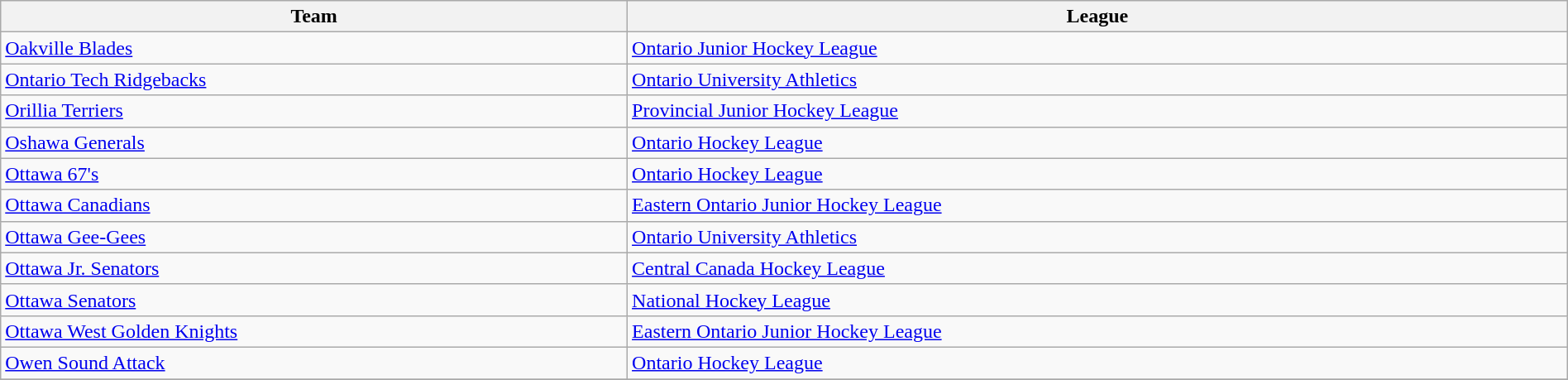<table class="wikitable sortable" width=100%>
<tr>
<th width=40%>Team</th>
<th width=60%>League</th>
</tr>
<tr>
<td><a href='#'>Oakville Blades</a></td>
<td><a href='#'>Ontario Junior Hockey League</a></td>
</tr>
<tr>
<td><a href='#'>Ontario Tech Ridgebacks</a></td>
<td><a href='#'>Ontario University Athletics</a></td>
</tr>
<tr>
<td><a href='#'>Orillia Terriers</a></td>
<td><a href='#'>Provincial Junior Hockey League</a></td>
</tr>
<tr>
<td><a href='#'>Oshawa Generals</a></td>
<td><a href='#'>Ontario Hockey League</a></td>
</tr>
<tr>
<td><a href='#'>Ottawa 67's</a></td>
<td><a href='#'>Ontario Hockey League</a></td>
</tr>
<tr>
<td><a href='#'>Ottawa Canadians</a></td>
<td><a href='#'>Eastern Ontario Junior Hockey League</a></td>
</tr>
<tr>
<td><a href='#'>Ottawa Gee-Gees</a></td>
<td><a href='#'>Ontario University Athletics</a></td>
</tr>
<tr>
<td><a href='#'>Ottawa Jr. Senators</a></td>
<td><a href='#'>Central Canada Hockey League</a></td>
</tr>
<tr>
<td><a href='#'>Ottawa Senators</a></td>
<td><a href='#'>National Hockey League</a></td>
</tr>
<tr>
<td><a href='#'>Ottawa West Golden Knights</a></td>
<td><a href='#'>Eastern Ontario Junior Hockey League</a></td>
</tr>
<tr>
<td><a href='#'>Owen Sound Attack</a></td>
<td><a href='#'>Ontario Hockey League</a></td>
</tr>
<tr>
</tr>
</table>
